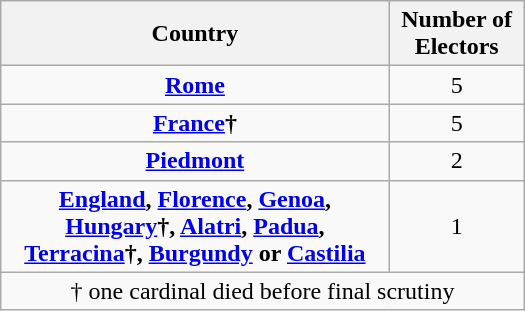<table class="wikitable" width="350px" style="float:right; margin:0 0 1em 1em; text-align:center;">
<tr>
<th colspan="1">Country</th>
<th colspan="1">Number of Electors</th>
</tr>
<tr>
<td style="font-weight:bold;"><a href='#'>Rome</a></td>
<td>5</td>
</tr>
<tr>
<td style="font-weight:bold;"><a href='#'>France</a>†</td>
<td>5</td>
</tr>
<tr>
<td style="font-weight:bold;"><a href='#'>Piedmont</a></td>
<td>2</td>
</tr>
<tr>
<td style="font-weight:bold;"><a href='#'>England</a>, <a href='#'>Florence</a>, <a href='#'>Genoa</a>, <a href='#'>Hungary</a>†, <a href='#'>Alatri</a>, <a href='#'>Padua</a>, <a href='#'>Terracina</a>†, <a href='#'>Burgundy</a> or <a href='#'>Castilia</a></td>
<td>1</td>
</tr>
<tr>
<td colspan="2">† one cardinal died before final scrutiny</td>
</tr>
</table>
